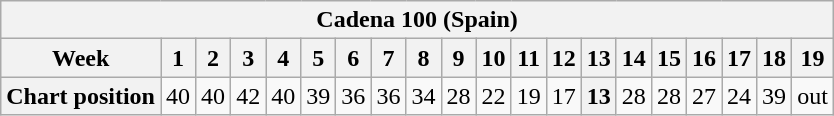<table class="wikitable">
<tr>
<th align=center" colspan="31">Cadena 100 (Spain)</th>
</tr>
<tr>
<th align="center">Week</th>
<th>1</th>
<th>2</th>
<th>3</th>
<th>4</th>
<th>5</th>
<th>6</th>
<th>7</th>
<th>8</th>
<th>9</th>
<th>10</th>
<th>11</th>
<th>12</th>
<th>13</th>
<th>14</th>
<th>15</th>
<th>16</th>
<th>17</th>
<th>18</th>
<th>19</th>
</tr>
<tr>
<th align="center" style="background-color: #white;">Chart position</th>
<td>40</td>
<td>40</td>
<td>42</td>
<td>40</td>
<td>39</td>
<td>36</td>
<td>36</td>
<td>34</td>
<td>28</td>
<td>22</td>
<td>19</td>
<td>17</td>
<th>13</th>
<td>28</td>
<td>28</td>
<td>27</td>
<td>24</td>
<td>39</td>
<td>out</td>
</tr>
</table>
